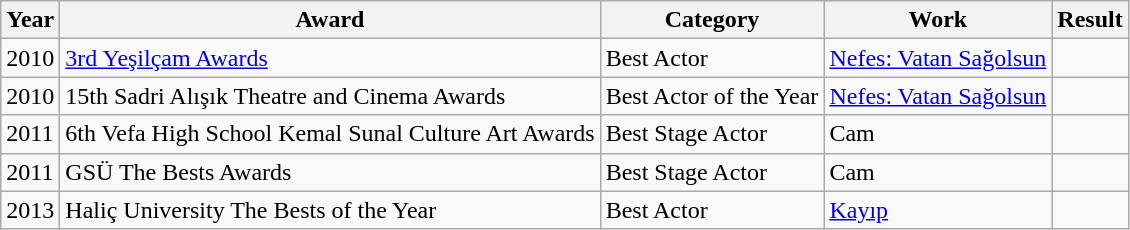<table class="wikitable sortable">
<tr>
<th>Year</th>
<th>Award</th>
<th>Category</th>
<th>Work</th>
<th>Result</th>
</tr>
<tr>
<td>2010</td>
<td><a href='#'>3rd Yeşilçam Awards</a></td>
<td>Best Actor</td>
<td><a href='#'>Nefes: Vatan Sağolsun</a></td>
<td></td>
</tr>
<tr>
<td>2010</td>
<td>15th Sadri Alışık Theatre and Cinema Awards</td>
<td>Best Actor of the Year</td>
<td><a href='#'>Nefes: Vatan Sağolsun</a></td>
<td></td>
</tr>
<tr>
<td>2011</td>
<td>6th Vefa High School Kemal Sunal Culture Art Awards</td>
<td>Best Stage Actor</td>
<td>Cam</td>
<td></td>
</tr>
<tr>
<td>2011</td>
<td>GSÜ The Bests Awards</td>
<td>Best Stage Actor</td>
<td>Cam</td>
<td></td>
</tr>
<tr>
<td>2013</td>
<td>Haliç University The Bests of the Year</td>
<td>Best Actor</td>
<td><a href='#'>Kayıp</a></td>
<td></td>
</tr>
</table>
